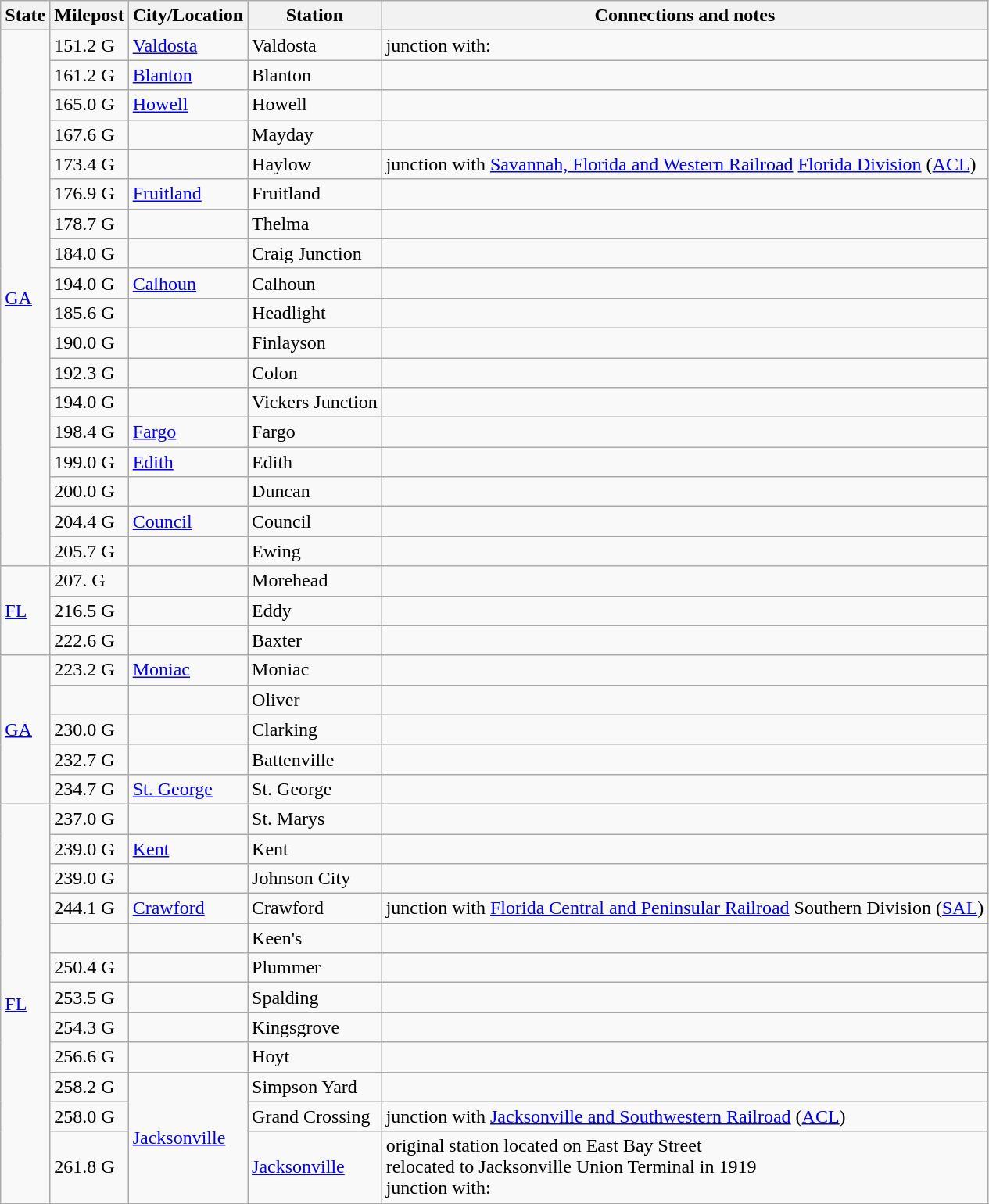<table class="wikitable">
<tr>
<th>State</th>
<th>Milepost</th>
<th>City/Location</th>
<th>Station</th>
<th>Connections and notes</th>
</tr>
<tr>
<td ! rowspan="18"><a href='#'>GA</a></td>
<td>151.2 G</td>
<td><a href='#'>Valdosta</a></td>
<td>Valdosta</td>
<td>junction with:<br></td>
</tr>
<tr>
<td>161.2 G</td>
<td><a href='#'>Blanton</a></td>
<td>Blanton</td>
<td></td>
</tr>
<tr>
<td>165.0 G</td>
<td><a href='#'>Howell</a></td>
<td>Howell</td>
<td></td>
</tr>
<tr>
<td>167.6 G</td>
<td></td>
<td>Mayday</td>
<td></td>
</tr>
<tr>
<td>173.4 G</td>
<td></td>
<td>Haylow</td>
<td>junction with <a href='#'>Savannah, Florida and Western Railroad</a> <a href='#'>Florida Division</a> (<a href='#'>ACL</a>)</td>
</tr>
<tr>
<td>176.9 G</td>
<td><a href='#'>Fruitland</a></td>
<td>Fruitland</td>
<td></td>
</tr>
<tr>
<td>178.7 G</td>
<td></td>
<td>Thelma</td>
<td></td>
</tr>
<tr>
<td>184.0 G</td>
<td></td>
<td>Craig Junction</td>
<td></td>
</tr>
<tr>
<td>194.0 G</td>
<td><a href='#'>Calhoun</a></td>
<td>Calhoun</td>
<td></td>
</tr>
<tr>
<td>185.6 G</td>
<td></td>
<td>Headlight</td>
<td></td>
</tr>
<tr>
<td>190.0 G</td>
<td></td>
<td>Finlayson</td>
<td></td>
</tr>
<tr>
<td>192.3 G</td>
<td></td>
<td>Colon</td>
<td></td>
</tr>
<tr>
<td>194.0 G</td>
<td></td>
<td>Vickers Junction</td>
<td></td>
</tr>
<tr>
<td>198.4 G</td>
<td><a href='#'>Fargo</a></td>
<td>Fargo</td>
<td></td>
</tr>
<tr>
<td>199.0 G</td>
<td><a href='#'>Edith</a></td>
<td>Edith</td>
<td></td>
</tr>
<tr>
<td>200.0 G</td>
<td></td>
<td>Duncan</td>
<td></td>
</tr>
<tr>
<td>204.4 G</td>
<td><a href='#'>Council</a></td>
<td>Council</td>
<td></td>
</tr>
<tr>
<td>205.7 G</td>
<td></td>
<td>Ewing</td>
<td></td>
</tr>
<tr>
<td ! rowspan="3"><a href='#'>FL</a></td>
<td>207. G</td>
<td></td>
<td>Morehead</td>
<td></td>
</tr>
<tr>
<td>216.5 G</td>
<td></td>
<td>Eddy</td>
<td></td>
</tr>
<tr>
<td>222.6 G</td>
<td></td>
<td>Baxter</td>
<td></td>
</tr>
<tr>
<td ! rowspan="5"><a href='#'>GA</a></td>
<td>223.2 G</td>
<td><a href='#'>Moniac</a></td>
<td>Moniac</td>
<td></td>
</tr>
<tr>
<td></td>
<td></td>
<td>Oliver</td>
<td></td>
</tr>
<tr>
<td>230.0 G</td>
<td></td>
<td>Clarking</td>
<td></td>
</tr>
<tr>
<td>232.7 G</td>
<td></td>
<td>Battenville</td>
<td></td>
</tr>
<tr>
<td>234.7 G</td>
<td><a href='#'>St. George</a></td>
<td>St. George</td>
<td></td>
</tr>
<tr>
<td ! rowspan="12"><a href='#'>FL</a></td>
<td>237.0 G</td>
<td></td>
<td>St. Marys</td>
<td></td>
</tr>
<tr>
<td>239.0 G</td>
<td><a href='#'>Kent</a></td>
<td>Kent</td>
<td></td>
</tr>
<tr>
<td>239.0 G</td>
<td></td>
<td>Johnson City</td>
<td></td>
</tr>
<tr>
<td>244.1 G</td>
<td><a href='#'>Crawford</a></td>
<td>Crawford</td>
<td>junction with <a href='#'>Florida Central and Peninsular Railroad</a> Southern Division (<a href='#'>SAL</a>)</td>
</tr>
<tr>
<td></td>
<td></td>
<td>Keen's</td>
<td></td>
</tr>
<tr>
<td>250.4 G</td>
<td></td>
<td>Plummer</td>
<td></td>
</tr>
<tr>
<td>253.5 G</td>
<td></td>
<td>Spalding</td>
<td></td>
</tr>
<tr>
<td>254.3 G</td>
<td></td>
<td>Kingsgrove</td>
<td></td>
</tr>
<tr>
<td>256.6 G</td>
<td></td>
<td>Hoyt</td>
<td></td>
</tr>
<tr>
<td>258.2 G</td>
<td ! rowspan="3"><a href='#'>Jacksonville</a></td>
<td>Simpson Yard</td>
<td></td>
</tr>
<tr>
<td>258.0 G</td>
<td>Grand Crossing</td>
<td>junction with <a href='#'>Jacksonville and Southwestern Railroad</a> (<a href='#'>ACL</a>)</td>
</tr>
<tr>
<td>261.8 G</td>
<td><a href='#'>Jacksonville</a></td>
<td>original station located on East Bay Street<br>relocated to Jacksonville Union Terminal in 1919<br>junction with:<br></td>
</tr>
<tr>
</tr>
</table>
